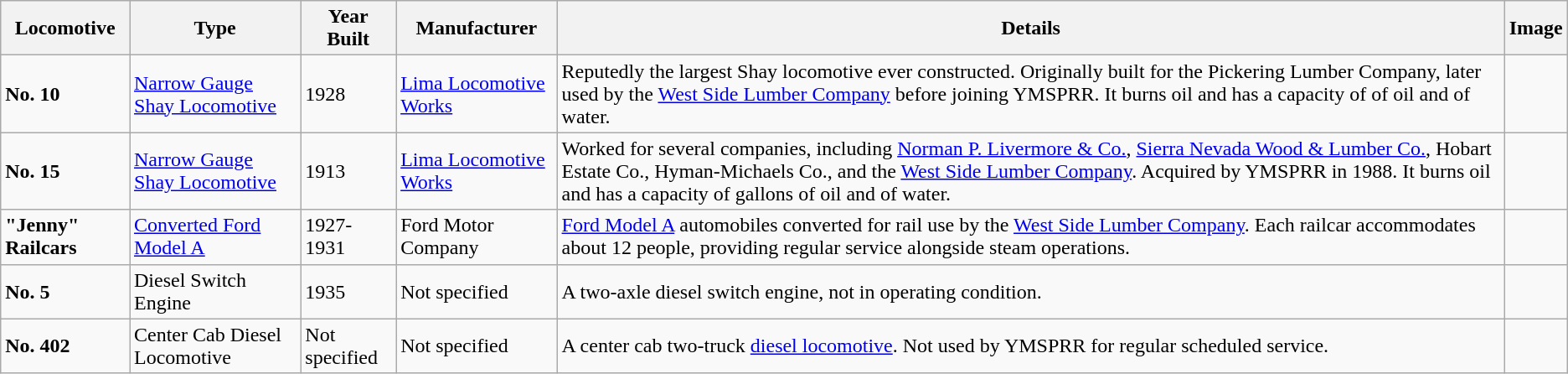<table class="wikitable">
<tr>
<th>Locomotive</th>
<th>Type</th>
<th>Year Built</th>
<th>Manufacturer</th>
<th>Details</th>
<th>Image</th>
</tr>
<tr>
<td><strong>No. 10</strong></td>
<td><a href='#'>Narrow Gauge Shay Locomotive</a></td>
<td>1928</td>
<td><a href='#'>Lima Locomotive Works</a></td>
<td>Reputedly the largest Shay locomotive ever constructed. Originally built for the Pickering Lumber Company, later used by the <a href='#'>West Side Lumber Company</a> before joining YMSPRR. It burns oil and has a capacity of  of oil and  of water.</td>
<td></td>
</tr>
<tr>
<td><strong>No. 15</strong></td>
<td><a href='#'>Narrow Gauge Shay Locomotive</a></td>
<td>1913</td>
<td><a href='#'>Lima Locomotive Works</a></td>
<td>Worked for several companies, including <a href='#'>Norman P. Livermore & Co.</a>, <a href='#'>Sierra Nevada Wood & Lumber Co.</a>, Hobart Estate Co., Hyman-Michaels Co., and the <a href='#'>West Side Lumber Company</a>. Acquired by YMSPRR in 1988. It burns oil and has a capacity of  gallons of oil and  of water.</td>
<td></td>
</tr>
<tr>
<td><strong>"Jenny" Railcars</strong></td>
<td><a href='#'>Converted Ford Model A</a></td>
<td>1927-1931</td>
<td>Ford Motor Company</td>
<td><a href='#'>Ford Model A</a> automobiles converted for rail use by the <a href='#'>West Side Lumber Company</a>. Each railcar accommodates about 12 people, providing regular service alongside steam operations.</td>
<td></td>
</tr>
<tr>
<td><strong>No. 5</strong></td>
<td>Diesel Switch Engine</td>
<td>1935</td>
<td>Not specified</td>
<td>A two-axle diesel switch engine, not in operating condition.</td>
<td></td>
</tr>
<tr>
<td><strong>No. 402</strong></td>
<td>Center Cab Diesel Locomotive</td>
<td>Not specified</td>
<td>Not specified</td>
<td>A center cab two-truck <a href='#'>diesel locomotive</a>. Not used by YMSPRR for regular scheduled service.</td>
<td></td>
</tr>
</table>
